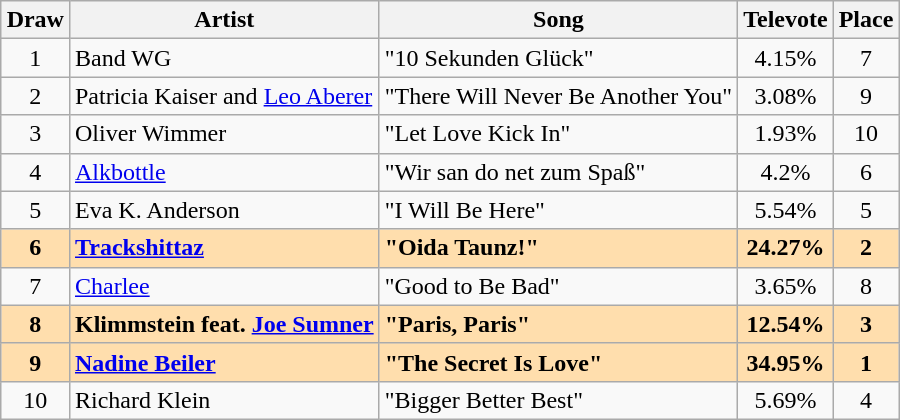<table class="sortable wikitable" style="margin: 1em auto 1em auto; text-align:center">
<tr>
<th>Draw</th>
<th>Artist</th>
<th>Song</th>
<th>Televote</th>
<th>Place</th>
</tr>
<tr>
<td>1</td>
<td align="left">Band WG</td>
<td align="left">"10 Sekunden Glück"</td>
<td>4.15%</td>
<td>7</td>
</tr>
<tr>
<td>2</td>
<td align="left">Patricia Kaiser and <a href='#'>Leo Aberer</a></td>
<td align="left">"There Will Never Be Another You"</td>
<td>3.08%</td>
<td>9</td>
</tr>
<tr>
<td>3</td>
<td align="left">Oliver Wimmer</td>
<td align="left">"Let Love Kick In"</td>
<td>1.93%</td>
<td>10</td>
</tr>
<tr>
<td>4</td>
<td align="left"><a href='#'>Alkbottle</a></td>
<td align="left">"Wir san do net zum Spaß"</td>
<td>4.2%</td>
<td>6</td>
</tr>
<tr>
<td>5</td>
<td align="left">Eva K. Anderson</td>
<td align="left">"I Will Be Here"</td>
<td>5.54%</td>
<td>5</td>
</tr>
<tr style="font-weight:bold; background:#FFDEAD;">
<td>6</td>
<td align="left"><a href='#'>Trackshittaz</a></td>
<td align="left">"Oida Taunz!"</td>
<td>24.27%</td>
<td>2</td>
</tr>
<tr>
<td>7</td>
<td align="left"><a href='#'>Charlee</a></td>
<td align="left">"Good to Be Bad"</td>
<td>3.65%</td>
<td>8</td>
</tr>
<tr style="font-weight:bold; background:#FFDEAD;">
<td>8</td>
<td align="left">Klimmstein feat. <a href='#'>Joe Sumner</a></td>
<td align="left">"Paris, Paris"</td>
<td>12.54%</td>
<td>3</td>
</tr>
<tr style="font-weight:bold; background:#FFDEAD;">
<td>9</td>
<td align="left"><a href='#'>Nadine Beiler</a></td>
<td align="left">"The Secret Is Love"</td>
<td>34.95%</td>
<td>1</td>
</tr>
<tr>
<td>10</td>
<td align="left">Richard Klein</td>
<td align="left">"Bigger Better Best"</td>
<td>5.69%</td>
<td>4</td>
</tr>
</table>
